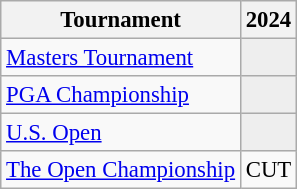<table class="wikitable" style="font-size:95%;text-align:center;">
<tr>
<th>Tournament</th>
<th>2024</th>
</tr>
<tr>
<td align=left><a href='#'>Masters Tournament</a></td>
<td style="background:#eeeeee;"></td>
</tr>
<tr>
<td align=left><a href='#'>PGA Championship</a></td>
<td style="background:#eeeeee;"></td>
</tr>
<tr>
<td align=left><a href='#'>U.S. Open</a></td>
<td style="background:#eeeeee;"></td>
</tr>
<tr>
<td align=left><a href='#'>The Open Championship</a></td>
<td>CUT</td>
</tr>
</table>
